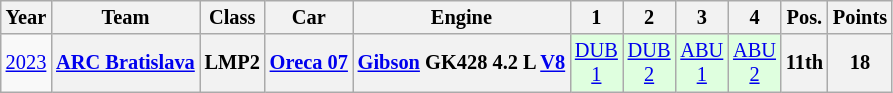<table class="wikitable" style="text-align:center; font-size:85%">
<tr>
<th>Year</th>
<th>Team</th>
<th>Class</th>
<th>Car</th>
<th>Engine</th>
<th>1</th>
<th>2</th>
<th>3</th>
<th>4</th>
<th>Pos.</th>
<th>Points</th>
</tr>
<tr>
<td><a href='#'>2023</a></td>
<th nowrap><a href='#'>ARC Bratislava</a></th>
<th>LMP2</th>
<th nowrap><a href='#'>Oreca 07</a></th>
<th nowrap><a href='#'>Gibson</a> GK428 4.2 L <a href='#'>V8</a></th>
<td style="background:#DFFFDF;"><a href='#'>DUB<br>1</a><br></td>
<td style="background:#DFFFDF;"><a href='#'>DUB<br>2</a><br></td>
<td style="background:#DFFFDF;"><a href='#'>ABU<br>1</a><br></td>
<td style="background:#DFFFDF;"><a href='#'>ABU<br>2</a><br></td>
<th>11th</th>
<th>18</th>
</tr>
</table>
